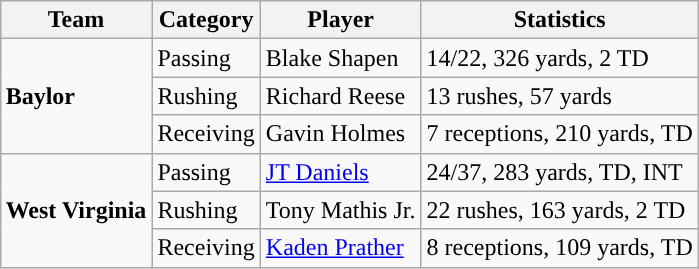<table class="wikitable" style="float: right;">
<tr>
<th>Team</th>
<th>Category</th>
<th>Player</th>
<th>Statistics</th>
</tr>
<tr>
<td rowspan=3><strong>Baylor</strong></td>
<td>Passing</td>
<td>Blake Shapen</td>
<td>14/22, 326 yards, 2 TD</td>
</tr>
<tr>
<td>Rushing</td>
<td>Richard Reese</td>
<td>13 rushes, 57 yards</td>
</tr>
<tr>
<td>Receiving</td>
<td>Gavin Holmes</td>
<td>7 receptions, 210 yards, TD</td>
</tr>
<tr>
<td rowspan=3><strong>West Virginia</strong></td>
<td>Passing</td>
<td><a href='#'>JT Daniels</a></td>
<td>24/37, 283 yards, TD, INT</td>
</tr>
<tr>
<td>Rushing</td>
<td>Tony Mathis Jr.</td>
<td>22 rushes, 163 yards, 2 TD</td>
</tr>
<tr>
<td>Receiving</td>
<td><a href='#'>Kaden Prather</a></td>
<td>8 receptions, 109 yards, TD</td>
</tr>
</table>
